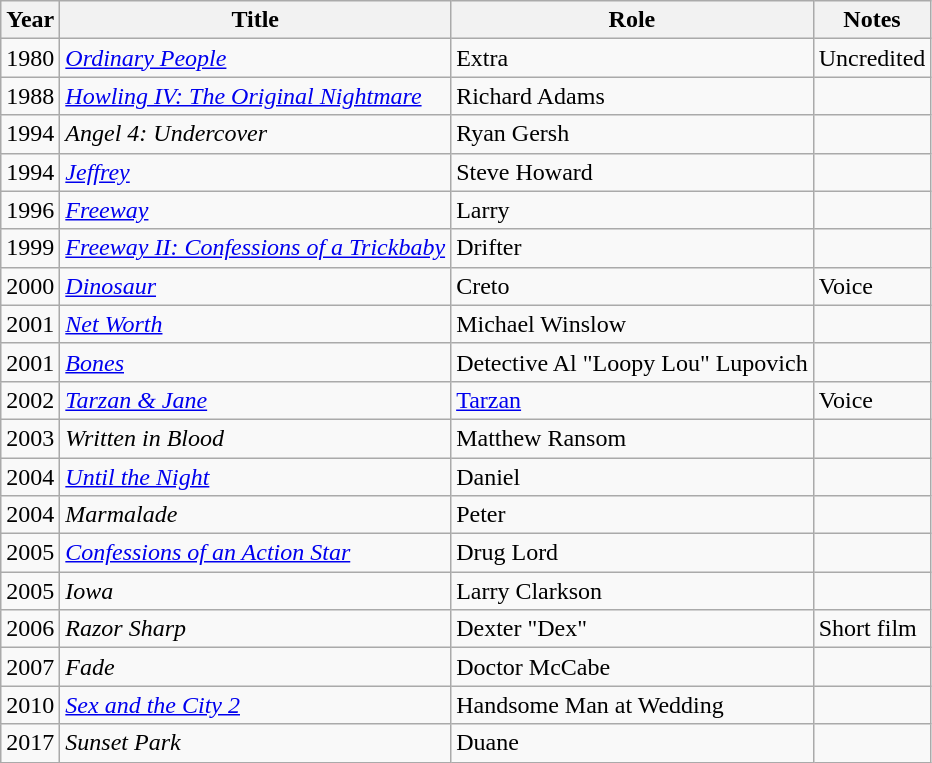<table class="wikitable sortable">
<tr>
<th>Year</th>
<th>Title</th>
<th>Role</th>
<th>Notes</th>
</tr>
<tr>
<td>1980</td>
<td><em><a href='#'>Ordinary People</a></em></td>
<td>Extra</td>
<td>Uncredited</td>
</tr>
<tr>
<td>1988</td>
<td><em><a href='#'>Howling IV: The Original Nightmare</a></em></td>
<td>Richard Adams</td>
<td></td>
</tr>
<tr>
<td>1994</td>
<td><em>Angel 4: Undercover</em></td>
<td>Ryan Gersh</td>
<td></td>
</tr>
<tr>
<td>1994</td>
<td><em><a href='#'>Jeffrey</a></em></td>
<td>Steve Howard</td>
<td></td>
</tr>
<tr>
<td>1996</td>
<td><em><a href='#'>Freeway</a></em></td>
<td>Larry</td>
<td></td>
</tr>
<tr>
<td>1999</td>
<td><em><a href='#'>Freeway II: Confessions of a Trickbaby</a></em></td>
<td>Drifter</td>
<td></td>
</tr>
<tr>
<td>2000</td>
<td><em><a href='#'>Dinosaur</a></em></td>
<td>Creto</td>
<td>Voice</td>
</tr>
<tr>
<td>2001</td>
<td><em><a href='#'>Net Worth</a></em></td>
<td>Michael Winslow</td>
<td></td>
</tr>
<tr>
<td>2001</td>
<td><em><a href='#'>Bones</a></em></td>
<td>Detective Al "Loopy Lou" Lupovich</td>
<td></td>
</tr>
<tr>
<td>2002</td>
<td><em><a href='#'>Tarzan & Jane</a></em></td>
<td><a href='#'>Tarzan</a></td>
<td>Voice</td>
</tr>
<tr>
<td>2003</td>
<td><em>Written in Blood</em></td>
<td>Matthew Ransom</td>
<td></td>
</tr>
<tr>
<td>2004</td>
<td><em><a href='#'>Until the Night</a></em></td>
<td>Daniel</td>
<td></td>
</tr>
<tr>
<td>2004</td>
<td><em>Marmalade</em></td>
<td>Peter</td>
<td></td>
</tr>
<tr>
<td>2005</td>
<td><em><a href='#'>Confessions of an Action Star</a></em></td>
<td>Drug Lord</td>
<td></td>
</tr>
<tr>
<td>2005</td>
<td><em>Iowa</em></td>
<td>Larry Clarkson</td>
<td></td>
</tr>
<tr>
<td>2006</td>
<td><em>Razor Sharp</em></td>
<td>Dexter "Dex"</td>
<td>Short film</td>
</tr>
<tr>
<td>2007</td>
<td><em>Fade</em></td>
<td>Doctor McCabe</td>
<td></td>
</tr>
<tr>
<td>2010</td>
<td><em><a href='#'>Sex and the City 2</a></em></td>
<td>Handsome Man at Wedding</td>
<td></td>
</tr>
<tr>
<td>2017</td>
<td><em>Sunset Park</em></td>
<td>Duane</td>
<td></td>
</tr>
</table>
